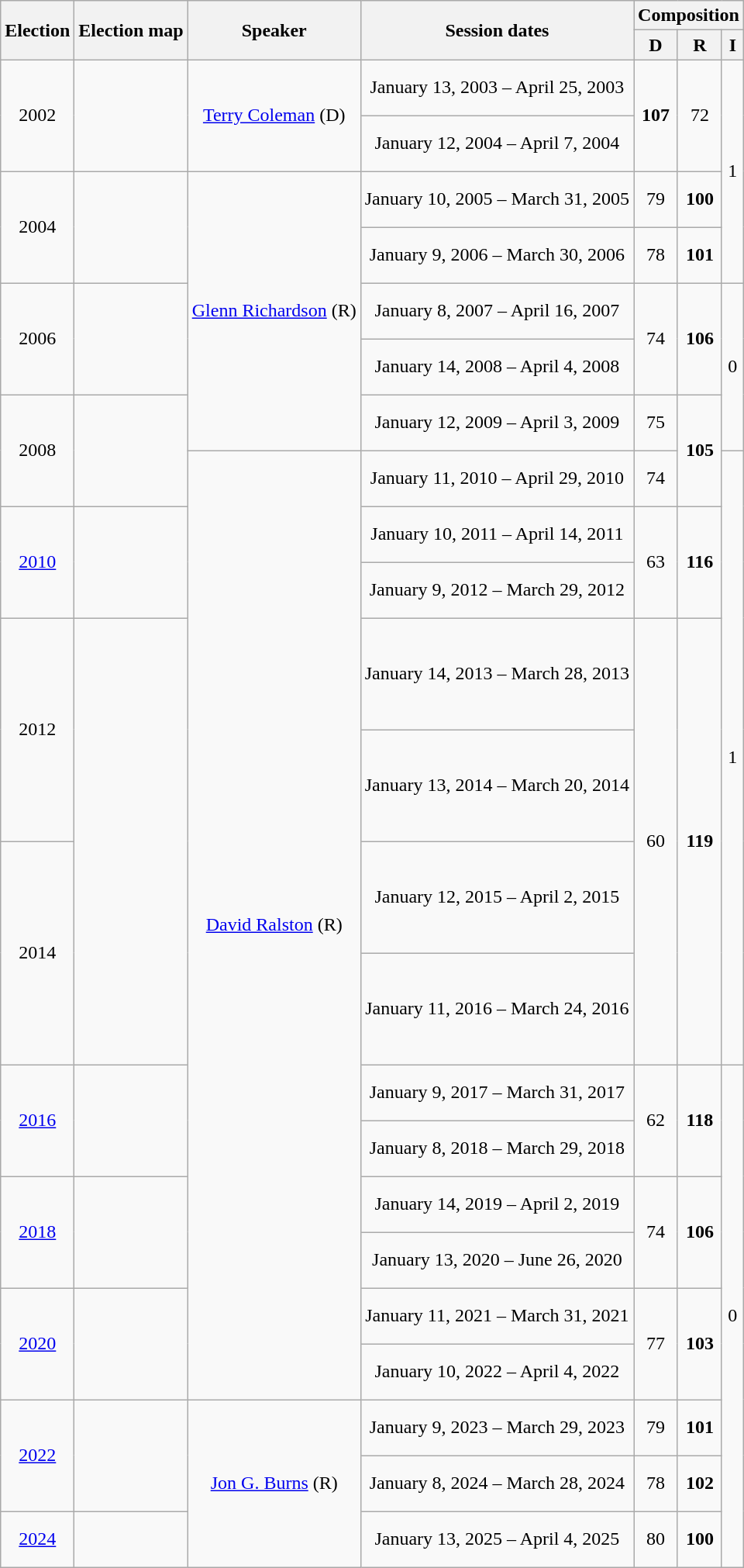<table class=wikitable style="text-align:center">
<tr>
<th rowspan="2">Election</th>
<th rowspan="2">Election map</th>
<th rowspan="2">Speaker</th>
<th rowspan="2">Session dates</th>
<th colspan="3">Composition</th>
</tr>
<tr>
<th>D</th>
<th>R</th>
<th>I</th>
</tr>
<tr style="height:3em">
<td rowspan="2">2002</td>
<td rowspan="2" align=center></td>
<td rowspan="2" ><a href='#'>Terry Coleman</a> (D)</td>
<td>January 13, 2003 – April 25, 2003</td>
<td rowspan="2" ><strong>107</strong></td>
<td rowspan="2">72</td>
<td rowspan="4">1</td>
</tr>
<tr style="height:3em">
<td>January 12, 2004 – April 7, 2004</td>
</tr>
<tr style="height:3em">
<td rowspan="2">2004</td>
<td rowspan="2" align=center></td>
<td rowspan="5" ><a href='#'>Glenn Richardson</a> (R)</td>
<td>January 10, 2005 – March 31, 2005</td>
<td>79</td>
<td><strong>100</strong></td>
</tr>
<tr style="height:3em">
<td>January 9, 2006 – March 30, 2006</td>
<td>78</td>
<td><strong>101</strong></td>
</tr>
<tr style="height:3em">
<td rowspan="2">2006</td>
<td rowspan="2" align=center></td>
<td>January 8, 2007 – April 16, 2007</td>
<td rowspan="2">74</td>
<td rowspan="2" ><strong>106</strong></td>
<td rowspan="3">0</td>
</tr>
<tr style="height:3em">
<td>January 14, 2008 – April 4, 2008</td>
</tr>
<tr style="height:3em">
<td rowspan="2">2008</td>
<td rowspan="2" align=center></td>
<td>January 12, 2009 – April 3, 2009</td>
<td>75</td>
<td rowspan="2" ><strong>105</strong></td>
</tr>
<tr style="height:3em">
<td rowspan="13" ><a href='#'>David Ralston</a> (R)</td>
<td>January 11, 2010 – April 29, 2010</td>
<td>74</td>
<td rowspan="7">1</td>
</tr>
<tr style="height:3em">
<td rowspan="2"><a href='#'>2010</a></td>
<td rowspan="2" align=center></td>
<td>January 10, 2011 – April 14, 2011</td>
<td rowspan="2">63</td>
<td rowspan="2" ><strong>116</strong></td>
</tr>
<tr style="height:3em">
<td>January 9, 2012 – March 29, 2012</td>
</tr>
<tr style="height:6em">
<td rowspan="2">2012</td>
<td rowspan="4" align=center></td>
<td>January 14, 2013 – March 28, 2013</td>
<td rowspan="4">60</td>
<td rowspan="4" ><strong>119</strong></td>
</tr>
<tr style="height:6em">
<td>January 13, 2014 – March 20, 2014</td>
</tr>
<tr style="height:6em">
<td rowspan="2">2014</td>
<td>January 12, 2015 – April 2, 2015</td>
</tr>
<tr style="height:6em">
<td>January 11, 2016 – March 24, 2016</td>
</tr>
<tr style="height:3em">
<td rowspan="2"><a href='#'>2016</a></td>
<td rowspan="2" align=center></td>
<td>January 9, 2017 – March 31, 2017</td>
<td rowspan="2">62</td>
<td rowspan="2" ><strong>118</strong></td>
<td rowspan="9">0</td>
</tr>
<tr style="height:3em">
<td>January 8, 2018 – March 29, 2018</td>
</tr>
<tr style="height:3em">
<td rowspan="2"><a href='#'>2018</a></td>
<td rowspan="2" align=center></td>
<td>January 14, 2019 – April 2, 2019</td>
<td rowspan="2">74</td>
<td rowspan="2" ><strong>106</strong></td>
</tr>
<tr style="height:3em">
<td>January 13, 2020 – June 26, 2020</td>
</tr>
<tr style="height:3em">
<td rowspan="2"><a href='#'>2020</a></td>
<td rowspan="2" align=center></td>
<td>January 11, 2021 – March 31, 2021</td>
<td rowspan="2">77</td>
<td rowspan="2" ><strong>103</strong></td>
</tr>
<tr style="height:3em">
<td>January 10, 2022 – April 4, 2022</td>
</tr>
<tr style="height:3em">
<td rowspan="2"><a href='#'>2022</a></td>
<td rowspan="2" align=center></td>
<td rowspan="3" ><a href='#'>Jon G. Burns</a> (R)</td>
<td>January 9, 2023 – March 29, 2023</td>
<td>79</td>
<td><strong>101</strong></td>
</tr>
<tr style="height:3em">
<td>January 8, 2024 – March 28, 2024</td>
<td>78</td>
<td><strong>102</strong></td>
</tr>
<tr style="height:3em">
<td><a href='#'>2024</a></td>
<td align=center></td>
<td>January 13, 2025 – April 4, 2025</td>
<td>80</td>
<td><strong>100</strong></td>
</tr>
</table>
